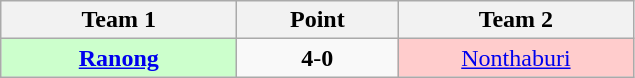<table class="wikitable" style="text-align: center">
<tr>
<th width="150pt">Team 1</th>
<th width="100pt">Point</th>
<th width="150pt">Team 2</th>
</tr>
<tr>
<td style = "background:#ccffcc;"> <strong><a href='#'>Ranong</a></strong></td>
<td><strong>4</strong>-<strong>0</strong></td>
<td style="background:#ffcccc;"> <a href='#'>Nonthaburi</a></td>
</tr>
</table>
